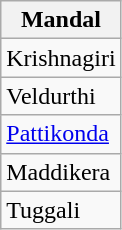<table class="wikitable sortable static-row-numbers static-row-header-hash">
<tr>
<th>Mandal</th>
</tr>
<tr>
<td>Krishnagiri</td>
</tr>
<tr>
<td>Veldurthi</td>
</tr>
<tr>
<td><a href='#'>Pattikonda</a></td>
</tr>
<tr>
<td>Maddikera</td>
</tr>
<tr>
<td>Tuggali</td>
</tr>
</table>
